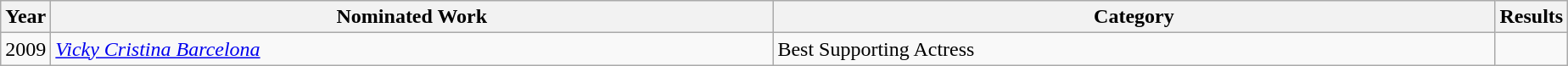<table class="wikitable">
<tr>
<th scope="col" style="width":1em;">Year</th>
<th scope="col" style="width:35em;">Nominated Work</th>
<th scope="col" style="width:35em;">Category</th>
<th scope="col" style="width:1em;">Results</th>
</tr>
<tr>
<td>2009</td>
<td><em><a href='#'>Vicky Cristina Barcelona</a></em></td>
<td>Best Supporting Actress</td>
<td></td>
</tr>
</table>
